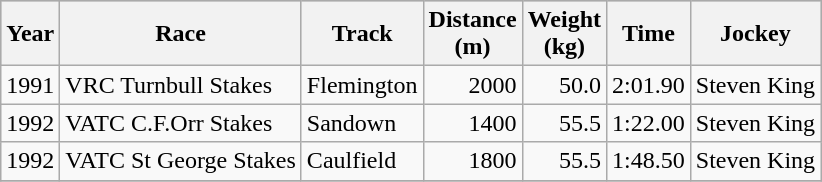<table class="wikitable">
<tr style="background:silver; color:black">
<th>Year</th>
<th>Race</th>
<th>Track</th>
<th>Distance<br>(m)</th>
<th>Weight<br>(kg)</th>
<th>Time</th>
<th>Jockey</th>
</tr>
<tr>
<td>1991</td>
<td>VRC Turnbull Stakes</td>
<td>Flemington</td>
<td align="right">2000</td>
<td align="right">50.0</td>
<td align="right">2:01.90</td>
<td>Steven King</td>
</tr>
<tr>
<td>1992</td>
<td>VATC C.F.Orr Stakes</td>
<td>Sandown</td>
<td align="right">1400</td>
<td align="right">55.5</td>
<td align="right">1:22.00</td>
<td>Steven King</td>
</tr>
<tr>
<td>1992</td>
<td>VATC St George Stakes</td>
<td>Caulfield</td>
<td align="right">1800</td>
<td align="right">55.5</td>
<td align="right">1:48.50</td>
<td>Steven King</td>
</tr>
<tr>
</tr>
</table>
